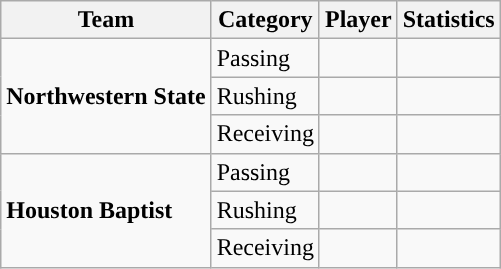<table class="wikitable" style="float: left;">
<tr>
<th>Team</th>
<th>Category</th>
<th>Player</th>
<th>Statistics</th>
</tr>
<tr>
<td rowspan=3><strong>Northwestern State</strong></td>
<td>Passing</td>
<td> </td>
<td> </td>
</tr>
<tr>
<td>Rushing</td>
<td> </td>
<td> </td>
</tr>
<tr>
<td>Receiving</td>
<td> </td>
<td> </td>
</tr>
<tr>
<td rowspan=3><strong>Houston Baptist</strong></td>
<td>Passing</td>
<td> </td>
<td> </td>
</tr>
<tr>
<td>Rushing</td>
<td> </td>
<td> </td>
</tr>
<tr>
<td>Receiving</td>
<td> </td>
<td> </td>
</tr>
</table>
